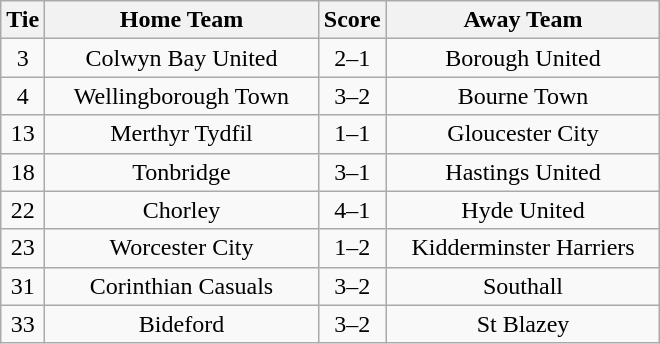<table class="wikitable" style="text-align:center;">
<tr>
<th width=20>Tie</th>
<th width=175>Home Team</th>
<th width=20>Score</th>
<th width=175>Away Team</th>
</tr>
<tr>
<td>3</td>
<td>Colwyn Bay United</td>
<td>2–1</td>
<td>Borough United</td>
</tr>
<tr>
<td>4</td>
<td>Wellingborough Town</td>
<td>3–2</td>
<td>Bourne Town</td>
</tr>
<tr>
<td>13</td>
<td>Merthyr Tydfil</td>
<td>1–1</td>
<td>Gloucester City</td>
</tr>
<tr>
<td>18</td>
<td>Tonbridge</td>
<td>3–1</td>
<td>Hastings United</td>
</tr>
<tr>
<td>22</td>
<td>Chorley</td>
<td>4–1</td>
<td>Hyde United</td>
</tr>
<tr>
<td>23</td>
<td>Worcester City</td>
<td>1–2</td>
<td>Kidderminster Harriers</td>
</tr>
<tr>
<td>31</td>
<td>Corinthian Casuals</td>
<td>3–2</td>
<td>Southall</td>
</tr>
<tr>
<td>33</td>
<td>Bideford</td>
<td>3–2</td>
<td>St Blazey</td>
</tr>
</table>
